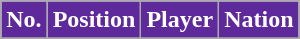<table class="wikitable sortable">
<tr>
<th style="background-color:#5E299A; color:#fff;" scope="col">No.</th>
<th style="background-color:#5E299A; color:#fff;" scope="col">Position</th>
<th style="background-color:#5E299A; color:#fff;" scope="col">Player</th>
<th style="background-color:#5E299A; color:#fff;" scope="col">Nation</th>
</tr>
<tr>
</tr>
</table>
